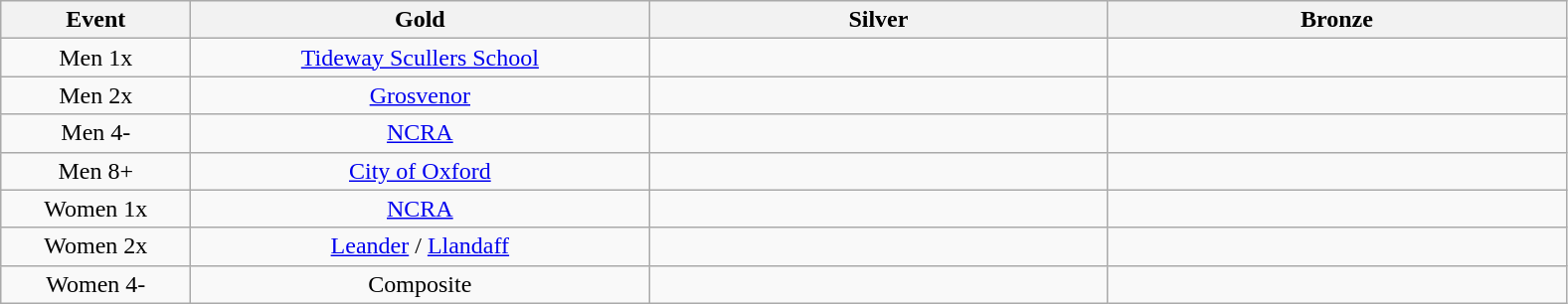<table class="wikitable" style="text-align:center">
<tr>
<th width=120>Event</th>
<th width=300>Gold</th>
<th width=300>Silver</th>
<th width=300>Bronze</th>
</tr>
<tr>
<td>Men 1x</td>
<td><a href='#'>Tideway Scullers School</a></td>
<td></td>
<td></td>
</tr>
<tr>
<td>Men 2x</td>
<td><a href='#'>Grosvenor</a></td>
<td></td>
<td></td>
</tr>
<tr>
<td>Men 4-</td>
<td><a href='#'>NCRA</a></td>
<td></td>
<td></td>
</tr>
<tr>
<td>Men 8+</td>
<td><a href='#'>City of Oxford</a></td>
<td></td>
<td></td>
</tr>
<tr>
<td>Women 1x</td>
<td><a href='#'>NCRA</a></td>
<td></td>
<td></td>
</tr>
<tr>
<td>Women 2x</td>
<td><a href='#'>Leander</a> / <a href='#'>Llandaff</a></td>
<td></td>
<td></td>
</tr>
<tr>
<td>Women 4-</td>
<td>Composite</td>
<td></td>
<td></td>
</tr>
</table>
